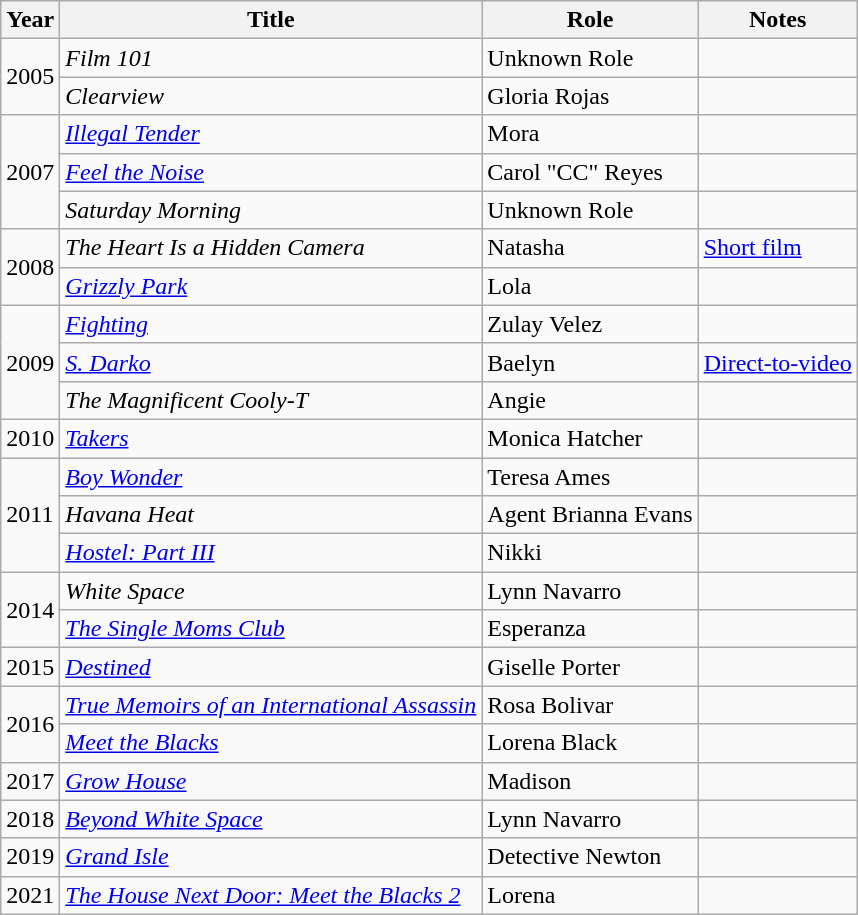<table class="wikitable sortable">
<tr>
<th>Year</th>
<th>Title</th>
<th>Role</th>
<th class="unsortable">Notes</th>
</tr>
<tr>
<td rowspan="2">2005</td>
<td><em>Film 101</em></td>
<td>Unknown Role</td>
<td></td>
</tr>
<tr>
<td><em>Clearview</em></td>
<td>Gloria Rojas</td>
<td></td>
</tr>
<tr>
<td rowspan="3">2007</td>
<td><em><a href='#'>Illegal Tender</a></em></td>
<td>Mora</td>
<td></td>
</tr>
<tr>
<td><em><a href='#'>Feel the Noise</a></em></td>
<td>Carol "CC" Reyes</td>
<td></td>
</tr>
<tr>
<td><em>Saturday Morning</em></td>
<td>Unknown Role</td>
<td></td>
</tr>
<tr>
<td rowspan="2">2008</td>
<td><em>The Heart Is a Hidden Camera</em></td>
<td>Natasha</td>
<td><a href='#'>Short film</a></td>
</tr>
<tr>
<td><em><a href='#'>Grizzly Park</a></em></td>
<td>Lola</td>
<td></td>
</tr>
<tr>
<td rowspan="3">2009</td>
<td><em><a href='#'>Fighting</a></em></td>
<td>Zulay Velez</td>
<td></td>
</tr>
<tr>
<td><em><a href='#'>S. Darko</a></em></td>
<td>Baelyn</td>
<td><a href='#'>Direct-to-video</a></td>
</tr>
<tr>
<td><em>The Magnificent Cooly-T</em></td>
<td>Angie</td>
<td></td>
</tr>
<tr>
<td>2010</td>
<td><em><a href='#'>Takers</a></em></td>
<td>Monica Hatcher</td>
<td></td>
</tr>
<tr>
<td rowspan="3">2011</td>
<td><em><a href='#'>Boy Wonder</a></em></td>
<td>Teresa Ames</td>
<td></td>
</tr>
<tr>
<td><em>Havana Heat</em></td>
<td>Agent Brianna Evans</td>
<td></td>
</tr>
<tr>
<td><em><a href='#'>Hostel: Part III</a></em></td>
<td>Nikki</td>
<td></td>
</tr>
<tr>
<td rowspan="2">2014</td>
<td><em>White Space</em></td>
<td>Lynn Navarro</td>
<td></td>
</tr>
<tr>
<td><em><a href='#'>The Single Moms Club</a></em></td>
<td>Esperanza</td>
<td></td>
</tr>
<tr>
<td>2015</td>
<td><em><a href='#'>Destined</a></em></td>
<td>Giselle Porter</td>
<td></td>
</tr>
<tr>
<td rowspan="2">2016</td>
<td><em><a href='#'>True Memoirs of an International Assassin</a></em></td>
<td>Rosa Bolivar</td>
<td></td>
</tr>
<tr>
<td><em><a href='#'>Meet the Blacks</a></em></td>
<td>Lorena Black</td>
<td></td>
</tr>
<tr>
<td>2017</td>
<td><em><a href='#'>Grow House</a></em></td>
<td>Madison</td>
<td></td>
</tr>
<tr>
<td>2018</td>
<td><em><a href='#'>Beyond White Space</a></em></td>
<td>Lynn Navarro</td>
<td></td>
</tr>
<tr>
<td>2019</td>
<td><em><a href='#'>Grand Isle</a></em></td>
<td>Detective Newton</td>
<td></td>
</tr>
<tr>
<td>2021</td>
<td><em><a href='#'>The House Next Door: Meet the Blacks 2</a></em></td>
<td>Lorena</td>
<td></td>
</tr>
</table>
